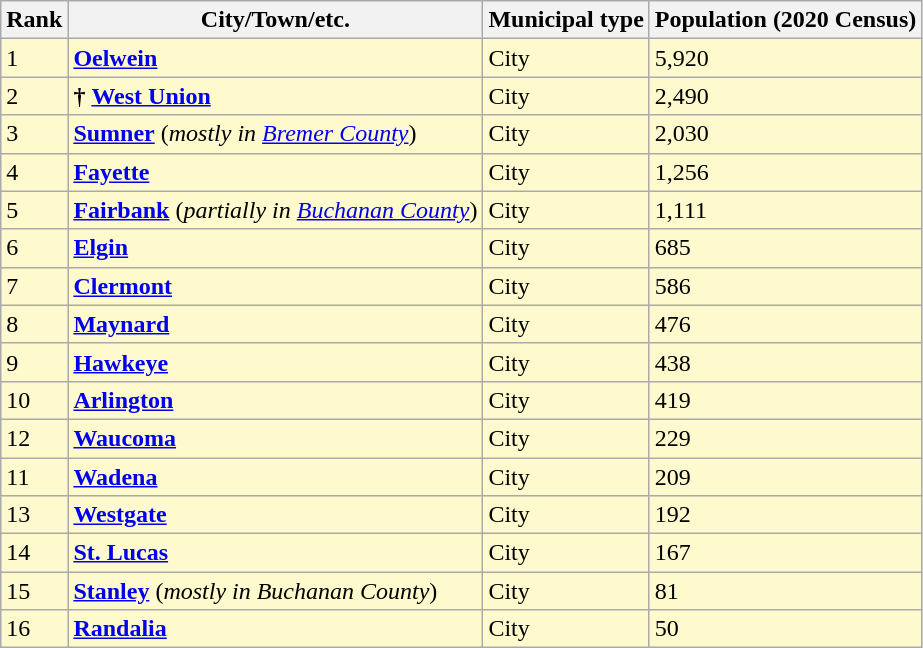<table class="wikitable sortable">
<tr>
<th>Rank</th>
<th>City/Town/etc.</th>
<th>Municipal type</th>
<th>Population (2020 Census)</th>
</tr>
<tr style="background-color:#FFFACD;">
<td>1</td>
<td><strong><a href='#'>Oelwein</a></strong></td>
<td>City</td>
<td>5,920</td>
</tr>
<tr style="background-color:#FFFACD;">
<td>2</td>
<td><strong>†</strong> <strong><a href='#'>West Union</a></strong></td>
<td>City</td>
<td>2,490</td>
</tr>
<tr style="background-color:#FFFACD;">
<td>3</td>
<td><strong><a href='#'>Sumner</a></strong> (<em>mostly in <a href='#'>Bremer County</a></em>)</td>
<td>City</td>
<td>2,030</td>
</tr>
<tr style="background-color:#FFFACD;">
<td>4</td>
<td><strong><a href='#'>Fayette</a></strong></td>
<td>City</td>
<td>1,256</td>
</tr>
<tr style="background-color:#FFFACD;">
<td>5</td>
<td><strong><a href='#'>Fairbank</a></strong> (<em>partially in <a href='#'>Buchanan County</a></em>)</td>
<td>City</td>
<td>1,111</td>
</tr>
<tr style="background-color:#FFFACD;">
<td>6</td>
<td><strong><a href='#'>Elgin</a></strong></td>
<td>City</td>
<td>685</td>
</tr>
<tr style="background-color:#FFFACD;">
<td>7</td>
<td><strong><a href='#'>Clermont</a></strong></td>
<td>City</td>
<td>586</td>
</tr>
<tr style="background-color:#FFFACD;">
<td>8</td>
<td><strong><a href='#'>Maynard</a></strong></td>
<td>City</td>
<td>476</td>
</tr>
<tr style="background-color:#FFFACD;">
<td>9</td>
<td><strong><a href='#'>Hawkeye</a></strong></td>
<td>City</td>
<td>438</td>
</tr>
<tr style="background-color:#FFFACD;">
<td>10</td>
<td><strong><a href='#'>Arlington</a></strong></td>
<td>City</td>
<td>419</td>
</tr>
<tr style="background-color:#FFFACD;">
<td>12</td>
<td><strong><a href='#'>Waucoma</a></strong></td>
<td>City</td>
<td>229</td>
</tr>
<tr style="background-color:#FFFACD;">
<td>11</td>
<td><strong><a href='#'>Wadena</a></strong></td>
<td>City</td>
<td>209</td>
</tr>
<tr style="background-color:#FFFACD;">
<td>13</td>
<td><strong><a href='#'>Westgate</a></strong></td>
<td>City</td>
<td>192</td>
</tr>
<tr style="background-color:#FFFACD;">
<td>14</td>
<td><strong><a href='#'>St. Lucas</a></strong></td>
<td>City</td>
<td>167</td>
</tr>
<tr style="background-color:#FFFACD;">
<td>15</td>
<td><strong><a href='#'>Stanley</a></strong>  (<em>mostly in Buchanan County</em>)</td>
<td>City</td>
<td>81</td>
</tr>
<tr style="background-color:#FFFACD;">
<td>16</td>
<td><strong><a href='#'>Randalia</a></strong></td>
<td>City</td>
<td>50</td>
</tr>
</table>
